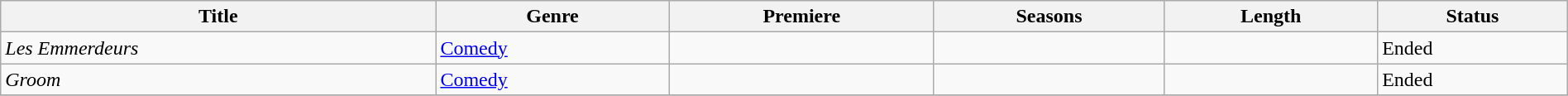<table class="wikitable sortable" style="width:100%">
<tr>
<th>Title</th>
<th>Genre</th>
<th>Premiere</th>
<th>Seasons</th>
<th>Length</th>
<th>Status</th>
</tr>
<tr>
<td><em>Les Emmerdeurs</em></td>
<td><a href='#'>Comedy</a></td>
<td></td>
<td></td>
<td></td>
<td>Ended</td>
</tr>
<tr>
<td><em>Groom</em></td>
<td><a href='#'>Comedy</a></td>
<td></td>
<td></td>
<td></td>
<td>Ended</td>
</tr>
<tr>
</tr>
</table>
